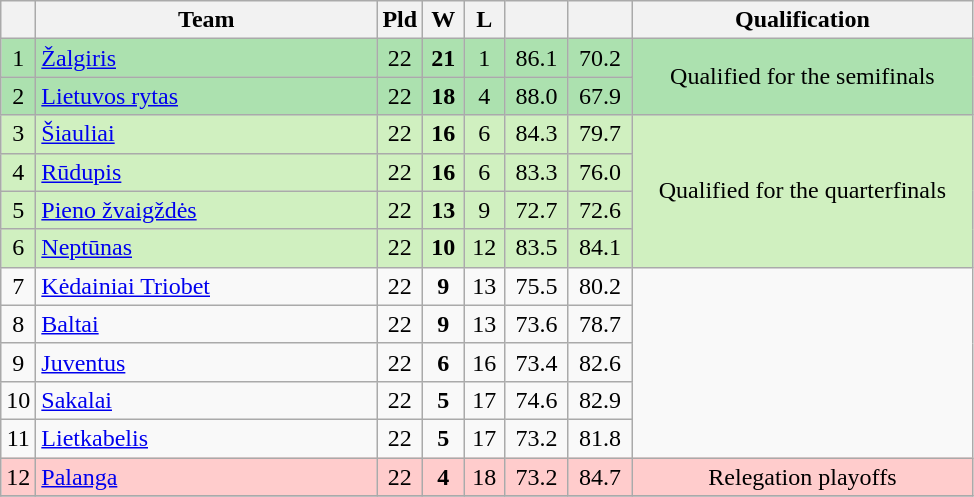<table class="wikitable" style="text-align: center;">
<tr>
<th width=15></th>
<th width=220>Team</th>
<th width=20>Pld</th>
<th width=20>W</th>
<th width=20>L</th>
<th width=35></th>
<th width=35></th>
<th width=220>Qualification</th>
</tr>
<tr bgcolor=ACE1AF>
<td>1</td>
<td align="left"><a href='#'>Žalgiris</a></td>
<td>22</td>
<td><strong>21</strong></td>
<td>1</td>
<td>86.1</td>
<td>70.2</td>
<td rowspan=2 align="center">Qualified for the semifinals</td>
</tr>
<tr bgcolor=ACE1AF>
<td>2</td>
<td align="left"><a href='#'>Lietuvos rytas</a></td>
<td>22</td>
<td><strong>18</strong></td>
<td>4</td>
<td>88.0</td>
<td>67.9</td>
</tr>
<tr bgcolor=D0F0C0>
<td>3</td>
<td align="left"><a href='#'>Šiauliai</a></td>
<td>22</td>
<td><strong>16</strong></td>
<td>6</td>
<td>84.3</td>
<td>79.7</td>
<td rowspan=4 align="center">Qualified for the quarterfinals</td>
</tr>
<tr bgcolor=D0F0C0>
<td>4</td>
<td align="left"><a href='#'>Rūdupis</a></td>
<td>22</td>
<td><strong>16</strong></td>
<td>6</td>
<td>83.3</td>
<td>76.0</td>
</tr>
<tr bgcolor=D0F0C0>
<td>5</td>
<td align="left"><a href='#'>Pieno žvaigždės</a></td>
<td>22</td>
<td><strong>13</strong></td>
<td>9</td>
<td>72.7</td>
<td>72.6</td>
</tr>
<tr bgcolor=D0F0C0>
<td>6</td>
<td align="left"><a href='#'>Neptūnas</a></td>
<td>22</td>
<td><strong>10</strong></td>
<td>12</td>
<td>83.5</td>
<td>84.1</td>
</tr>
<tr>
<td>7</td>
<td align="left"><a href='#'>Kėdainiai Triobet</a></td>
<td>22</td>
<td><strong>9</strong></td>
<td>13</td>
<td>75.5</td>
<td>80.2</td>
</tr>
<tr>
<td>8</td>
<td align="left"><a href='#'>Baltai</a></td>
<td>22</td>
<td><strong>9</strong></td>
<td>13</td>
<td>73.6</td>
<td>78.7</td>
</tr>
<tr>
<td>9</td>
<td align="left"><a href='#'>Juventus</a></td>
<td>22</td>
<td><strong>6</strong></td>
<td>16</td>
<td>73.4</td>
<td>82.6</td>
</tr>
<tr>
<td>10</td>
<td align="left"><a href='#'>Sakalai</a></td>
<td>22</td>
<td><strong>5</strong></td>
<td>17</td>
<td>74.6</td>
<td>82.9</td>
</tr>
<tr>
<td>11</td>
<td align="left"><a href='#'>Lietkabelis</a></td>
<td>22</td>
<td><strong>5</strong></td>
<td>17</td>
<td>73.2</td>
<td>81.8</td>
</tr>
<tr bgcolor=FFCCCC>
<td>12</td>
<td align="left"><a href='#'>Palanga</a></td>
<td>22</td>
<td><strong>4</strong></td>
<td>18</td>
<td>73.2</td>
<td>84.7</td>
<td>Relegation playoffs</td>
</tr>
<tr>
</tr>
</table>
